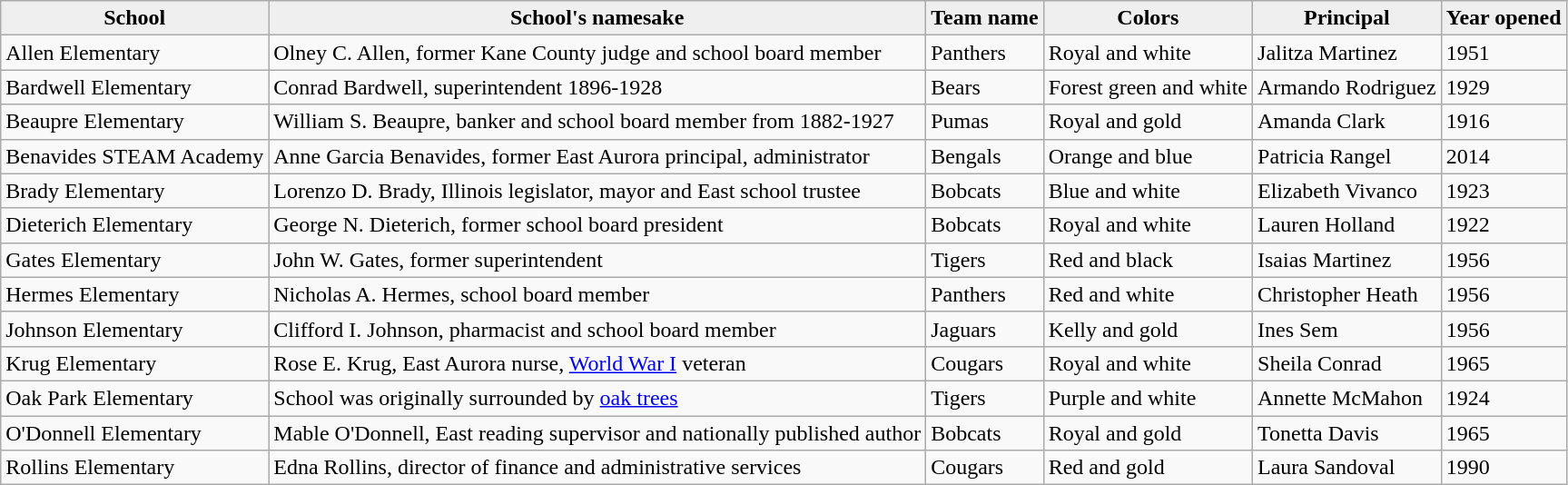<table class="wikitable">
<tr>
<th style="background:#efefef;">School</th>
<th style="background:#efefef;">School's namesake</th>
<th style="background:#efefef;">Team name</th>
<th style="background:#efefef;">Colors</th>
<th style="background:#efefef;">Principal</th>
<th style="background:#efefef;">Year opened</th>
</tr>
<tr>
<td>Allen Elementary</td>
<td>Olney C. Allen, former Kane County judge and school board member</td>
<td>Panthers</td>
<td>Royal and white</td>
<td>Jalitza Martinez</td>
<td>1951</td>
</tr>
<tr>
<td>Bardwell Elementary</td>
<td>Conrad Bardwell, superintendent 1896-1928</td>
<td>Bears</td>
<td>Forest green and white</td>
<td>Armando Rodriguez</td>
<td>1929</td>
</tr>
<tr>
<td>Beaupre Elementary</td>
<td>William S. Beaupre, banker and school board member from 1882-1927</td>
<td>Pumas</td>
<td>Royal and gold</td>
<td>Amanda Clark</td>
<td>1916</td>
</tr>
<tr>
<td>Benavides STEAM Academy</td>
<td>Anne Garcia Benavides, former East Aurora principal, administrator</td>
<td>Bengals</td>
<td>Orange and blue</td>
<td>Patricia Rangel</td>
<td>2014</td>
</tr>
<tr>
<td>Brady Elementary</td>
<td>Lorenzo D. Brady, Illinois legislator, mayor and East school trustee</td>
<td>Bobcats</td>
<td>Blue and white</td>
<td>Elizabeth Vivanco</td>
<td>1923</td>
</tr>
<tr>
<td>Dieterich Elementary</td>
<td>George N. Dieterich, former school board president</td>
<td>Bobcats</td>
<td>Royal and white</td>
<td>Lauren Holland</td>
<td>1922</td>
</tr>
<tr>
<td>Gates Elementary</td>
<td>John W. Gates, former superintendent</td>
<td>Tigers</td>
<td>Red and black</td>
<td>Isaias Martinez</td>
<td>1956</td>
</tr>
<tr>
<td>Hermes Elementary</td>
<td>Nicholas A. Hermes, school board member</td>
<td>Panthers</td>
<td>Red and white</td>
<td>Christopher Heath</td>
<td>1956</td>
</tr>
<tr>
<td>Johnson Elementary</td>
<td>Clifford I. Johnson, pharmacist and school board member</td>
<td>Jaguars</td>
<td>Kelly and gold</td>
<td>Ines Sem</td>
<td>1956</td>
</tr>
<tr>
<td>Krug Elementary</td>
<td>Rose E. Krug, East Aurora nurse, <a href='#'>World War I</a> veteran</td>
<td>Cougars</td>
<td>Royal and white</td>
<td>Sheila Conrad</td>
<td>1965</td>
</tr>
<tr>
<td>Oak Park Elementary</td>
<td>School was originally surrounded by <a href='#'>oak trees</a></td>
<td>Tigers</td>
<td>Purple and white</td>
<td>Annette McMahon</td>
<td>1924</td>
</tr>
<tr>
<td>O'Donnell Elementary</td>
<td>Mable O'Donnell, East reading supervisor and nationally published author</td>
<td>Bobcats</td>
<td>Royal and gold</td>
<td>Tonetta Davis</td>
<td>1965</td>
</tr>
<tr>
<td>Rollins Elementary</td>
<td>Edna Rollins, director of finance and administrative services</td>
<td>Cougars</td>
<td>Red and gold</td>
<td>Laura Sandoval</td>
<td>1990</td>
</tr>
</table>
